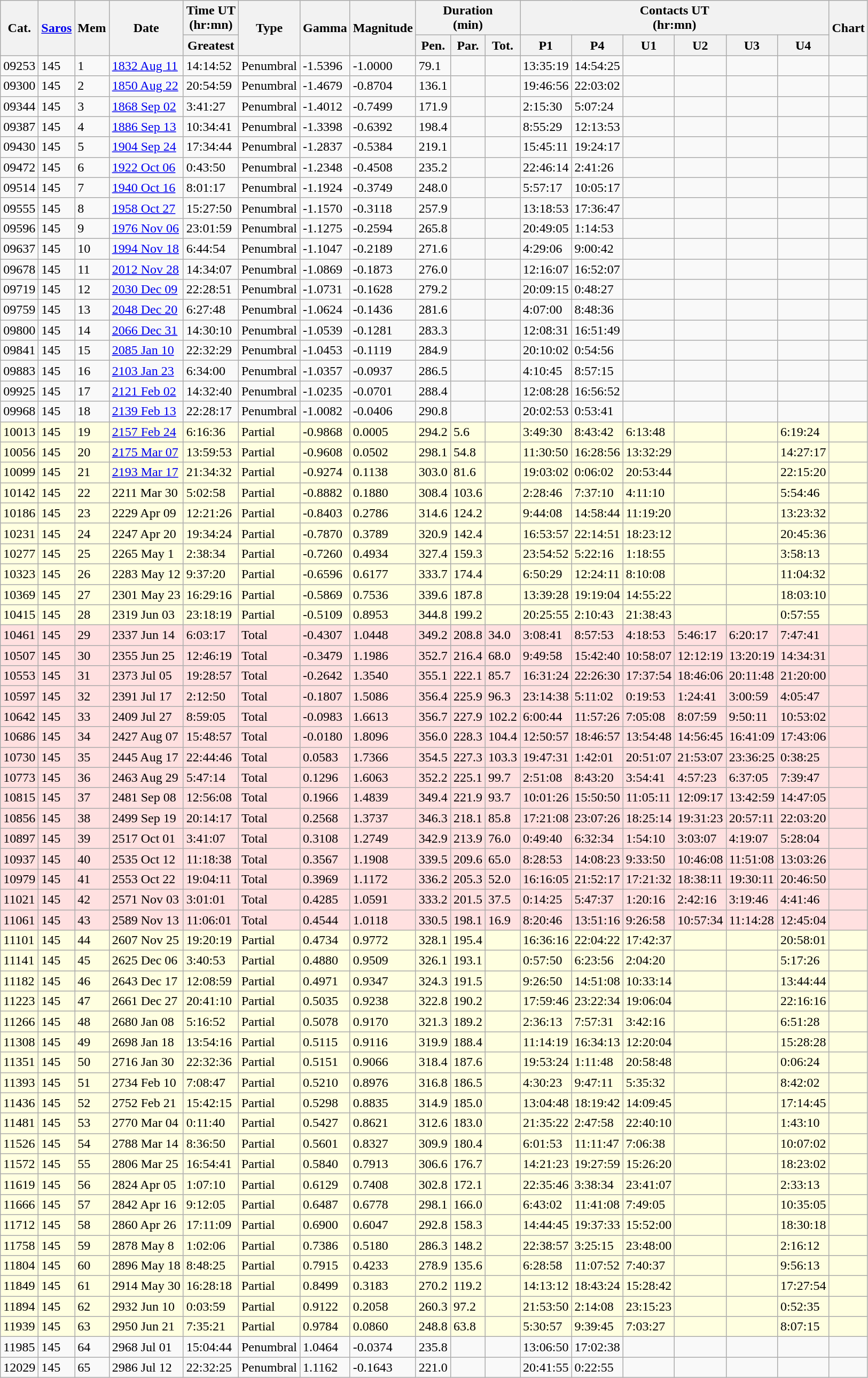<table class=wikitable>
<tr>
<th rowspan=2>Cat.</th>
<th rowspan=2><a href='#'>Saros</a></th>
<th rowspan=2>Mem</th>
<th rowspan=2>Date</th>
<th>Time UT<br>(hr:mn)</th>
<th rowspan=2>Type</th>
<th rowspan=2>Gamma</th>
<th rowspan=2>Magnitude</th>
<th colspan=3>Duration<br>(min)</th>
<th colspan=6>Contacts UT<br>(hr:mn)</th>
<th rowspan=2>Chart</th>
</tr>
<tr>
<th>Greatest</th>
<th>Pen.</th>
<th>Par.</th>
<th>Tot.</th>
<th>P1</th>
<th>P4</th>
<th>U1</th>
<th>U2</th>
<th>U3</th>
<th>U4</th>
</tr>
<tr>
<td>09253</td>
<td>145</td>
<td>1</td>
<td><a href='#'>1832 Aug 11</a></td>
<td>14:14:52</td>
<td>Penumbral</td>
<td>-1.5396</td>
<td>-1.0000</td>
<td>79.1</td>
<td></td>
<td></td>
<td>13:35:19</td>
<td>14:54:25</td>
<td></td>
<td></td>
<td></td>
<td></td>
<td></td>
</tr>
<tr>
<td>09300</td>
<td>145</td>
<td>2</td>
<td><a href='#'>1850 Aug 22</a></td>
<td>20:54:59</td>
<td>Penumbral</td>
<td>-1.4679</td>
<td>-0.8704</td>
<td>136.1</td>
<td></td>
<td></td>
<td>19:46:56</td>
<td>22:03:02</td>
<td></td>
<td></td>
<td></td>
<td></td>
<td></td>
</tr>
<tr>
<td>09344</td>
<td>145</td>
<td>3</td>
<td><a href='#'>1868 Sep 02</a></td>
<td>3:41:27</td>
<td>Penumbral</td>
<td>-1.4012</td>
<td>-0.7499</td>
<td>171.9</td>
<td></td>
<td></td>
<td>2:15:30</td>
<td>5:07:24</td>
<td></td>
<td></td>
<td></td>
<td></td>
<td></td>
</tr>
<tr>
<td>09387</td>
<td>145</td>
<td>4</td>
<td><a href='#'>1886 Sep 13</a></td>
<td>10:34:41</td>
<td>Penumbral</td>
<td>-1.3398</td>
<td>-0.6392</td>
<td>198.4</td>
<td></td>
<td></td>
<td>8:55:29</td>
<td>12:13:53</td>
<td></td>
<td></td>
<td></td>
<td></td>
<td></td>
</tr>
<tr>
<td>09430</td>
<td>145</td>
<td>5</td>
<td><a href='#'>1904 Sep 24</a></td>
<td>17:34:44</td>
<td>Penumbral</td>
<td>-1.2837</td>
<td>-0.5384</td>
<td>219.1</td>
<td></td>
<td></td>
<td>15:45:11</td>
<td>19:24:17</td>
<td></td>
<td></td>
<td></td>
<td></td>
<td></td>
</tr>
<tr>
<td>09472</td>
<td>145</td>
<td>6</td>
<td><a href='#'>1922 Oct 06</a></td>
<td>0:43:50</td>
<td>Penumbral</td>
<td>-1.2348</td>
<td>-0.4508</td>
<td>235.2</td>
<td></td>
<td></td>
<td>22:46:14</td>
<td>2:41:26</td>
<td></td>
<td></td>
<td></td>
<td></td>
<td></td>
</tr>
<tr>
<td>09514</td>
<td>145</td>
<td>7</td>
<td><a href='#'>1940 Oct 16</a></td>
<td>8:01:17</td>
<td>Penumbral</td>
<td>-1.1924</td>
<td>-0.3749</td>
<td>248.0</td>
<td></td>
<td></td>
<td>5:57:17</td>
<td>10:05:17</td>
<td></td>
<td></td>
<td></td>
<td></td>
<td></td>
</tr>
<tr>
<td>09555</td>
<td>145</td>
<td>8</td>
<td><a href='#'>1958 Oct 27</a></td>
<td>15:27:50</td>
<td>Penumbral</td>
<td>-1.1570</td>
<td>-0.3118</td>
<td>257.9</td>
<td></td>
<td></td>
<td>13:18:53</td>
<td>17:36:47</td>
<td></td>
<td></td>
<td></td>
<td></td>
<td></td>
</tr>
<tr>
<td>09596</td>
<td>145</td>
<td>9</td>
<td><a href='#'>1976 Nov 06</a></td>
<td>23:01:59</td>
<td>Penumbral</td>
<td>-1.1275</td>
<td>-0.2594</td>
<td>265.8</td>
<td></td>
<td></td>
<td>20:49:05</td>
<td>1:14:53</td>
<td></td>
<td></td>
<td></td>
<td></td>
<td></td>
</tr>
<tr>
<td>09637</td>
<td>145</td>
<td>10</td>
<td><a href='#'>1994 Nov 18</a></td>
<td>6:44:54</td>
<td>Penumbral</td>
<td>-1.1047</td>
<td>-0.2189</td>
<td>271.6</td>
<td></td>
<td></td>
<td>4:29:06</td>
<td>9:00:42</td>
<td></td>
<td></td>
<td></td>
<td></td>
<td></td>
</tr>
<tr>
<td>09678</td>
<td>145</td>
<td>11</td>
<td><a href='#'>2012 Nov 28</a></td>
<td>14:34:07</td>
<td>Penumbral</td>
<td>-1.0869</td>
<td>-0.1873</td>
<td>276.0</td>
<td></td>
<td></td>
<td>12:16:07</td>
<td>16:52:07</td>
<td></td>
<td></td>
<td></td>
<td></td>
<td></td>
</tr>
<tr>
<td>09719</td>
<td>145</td>
<td>12</td>
<td><a href='#'>2030 Dec 09</a></td>
<td>22:28:51</td>
<td>Penumbral</td>
<td>-1.0731</td>
<td>-0.1628</td>
<td>279.2</td>
<td></td>
<td></td>
<td>20:09:15</td>
<td>0:48:27</td>
<td></td>
<td></td>
<td></td>
<td></td>
<td></td>
</tr>
<tr>
<td>09759</td>
<td>145</td>
<td>13</td>
<td><a href='#'>2048 Dec 20</a></td>
<td>6:27:48</td>
<td>Penumbral</td>
<td>-1.0624</td>
<td>-0.1436</td>
<td>281.6</td>
<td></td>
<td></td>
<td>4:07:00</td>
<td>8:48:36</td>
<td></td>
<td></td>
<td></td>
<td></td>
<td></td>
</tr>
<tr>
<td>09800</td>
<td>145</td>
<td>14</td>
<td><a href='#'>2066 Dec 31</a></td>
<td>14:30:10</td>
<td>Penumbral</td>
<td>-1.0539</td>
<td>-0.1281</td>
<td>283.3</td>
<td></td>
<td></td>
<td>12:08:31</td>
<td>16:51:49</td>
<td></td>
<td></td>
<td></td>
<td></td>
<td></td>
</tr>
<tr>
<td>09841</td>
<td>145</td>
<td>15</td>
<td><a href='#'>2085 Jan 10</a></td>
<td>22:32:29</td>
<td>Penumbral</td>
<td>-1.0453</td>
<td>-0.1119</td>
<td>284.9</td>
<td></td>
<td></td>
<td>20:10:02</td>
<td>0:54:56</td>
<td></td>
<td></td>
<td></td>
<td></td>
<td></td>
</tr>
<tr>
<td>09883</td>
<td>145</td>
<td>16</td>
<td><a href='#'>2103 Jan 23</a></td>
<td>6:34:00</td>
<td>Penumbral</td>
<td>-1.0357</td>
<td>-0.0937</td>
<td>286.5</td>
<td></td>
<td></td>
<td>4:10:45</td>
<td>8:57:15</td>
<td></td>
<td></td>
<td></td>
<td></td>
<td></td>
</tr>
<tr>
<td>09925</td>
<td>145</td>
<td>17</td>
<td><a href='#'>2121 Feb 02</a></td>
<td>14:32:40</td>
<td>Penumbral</td>
<td>-1.0235</td>
<td>-0.0701</td>
<td>288.4</td>
<td></td>
<td></td>
<td>12:08:28</td>
<td>16:56:52</td>
<td></td>
<td></td>
<td></td>
<td></td>
<td></td>
</tr>
<tr>
<td>09968</td>
<td>145</td>
<td>18</td>
<td><a href='#'>2139 Feb 13</a></td>
<td>22:28:17</td>
<td>Penumbral</td>
<td>-1.0082</td>
<td>-0.0406</td>
<td>290.8</td>
<td></td>
<td></td>
<td>20:02:53</td>
<td>0:53:41</td>
<td></td>
<td></td>
<td></td>
<td></td>
<td></td>
</tr>
<tr bgcolor=#ffffe0>
<td>10013</td>
<td>145</td>
<td>19</td>
<td><a href='#'>2157 Feb 24</a></td>
<td>6:16:36</td>
<td>Partial</td>
<td>-0.9868</td>
<td>0.0005</td>
<td>294.2</td>
<td>5.6</td>
<td></td>
<td>3:49:30</td>
<td>8:43:42</td>
<td>6:13:48</td>
<td></td>
<td></td>
<td>6:19:24</td>
<td></td>
</tr>
<tr bgcolor=#ffffe0>
<td>10056</td>
<td>145</td>
<td>20</td>
<td><a href='#'>2175 Mar 07</a></td>
<td>13:59:53</td>
<td>Partial</td>
<td>-0.9608</td>
<td>0.0502</td>
<td>298.1</td>
<td>54.8</td>
<td></td>
<td>11:30:50</td>
<td>16:28:56</td>
<td>13:32:29</td>
<td></td>
<td></td>
<td>14:27:17</td>
<td></td>
</tr>
<tr bgcolor=#ffffe0>
<td>10099</td>
<td>145</td>
<td>21</td>
<td><a href='#'>2193 Mar 17</a></td>
<td>21:34:32</td>
<td>Partial</td>
<td>-0.9274</td>
<td>0.1138</td>
<td>303.0</td>
<td>81.6</td>
<td></td>
<td>19:03:02</td>
<td>0:06:02</td>
<td>20:53:44</td>
<td></td>
<td></td>
<td>22:15:20</td>
<td></td>
</tr>
<tr bgcolor=#ffffe0>
<td>10142</td>
<td>145</td>
<td>22</td>
<td>2211 Mar 30</td>
<td>5:02:58</td>
<td>Partial</td>
<td>-0.8882</td>
<td>0.1880</td>
<td>308.4</td>
<td>103.6</td>
<td></td>
<td>2:28:46</td>
<td>7:37:10</td>
<td>4:11:10</td>
<td></td>
<td></td>
<td>5:54:46</td>
<td></td>
</tr>
<tr bgcolor=#ffffe0>
<td>10186</td>
<td>145</td>
<td>23</td>
<td>2229 Apr 09</td>
<td>12:21:26</td>
<td>Partial</td>
<td>-0.8403</td>
<td>0.2786</td>
<td>314.6</td>
<td>124.2</td>
<td></td>
<td>9:44:08</td>
<td>14:58:44</td>
<td>11:19:20</td>
<td></td>
<td></td>
<td>13:23:32</td>
<td></td>
</tr>
<tr bgcolor=#ffffe0>
<td>10231</td>
<td>145</td>
<td>24</td>
<td>2247 Apr 20</td>
<td>19:34:24</td>
<td>Partial</td>
<td>-0.7870</td>
<td>0.3789</td>
<td>320.9</td>
<td>142.4</td>
<td></td>
<td>16:53:57</td>
<td>22:14:51</td>
<td>18:23:12</td>
<td></td>
<td></td>
<td>20:45:36</td>
<td></td>
</tr>
<tr bgcolor=#ffffe0>
<td>10277</td>
<td>145</td>
<td>25</td>
<td>2265 May 1</td>
<td>2:38:34</td>
<td>Partial</td>
<td>-0.7260</td>
<td>0.4934</td>
<td>327.4</td>
<td>159.3</td>
<td></td>
<td>23:54:52</td>
<td>5:22:16</td>
<td>1:18:55</td>
<td></td>
<td></td>
<td>3:58:13</td>
<td></td>
</tr>
<tr bgcolor=#ffffe0>
<td>10323</td>
<td>145</td>
<td>26</td>
<td>2283 May 12</td>
<td>9:37:20</td>
<td>Partial</td>
<td>-0.6596</td>
<td>0.6177</td>
<td>333.7</td>
<td>174.4</td>
<td></td>
<td>6:50:29</td>
<td>12:24:11</td>
<td>8:10:08</td>
<td></td>
<td></td>
<td>11:04:32</td>
<td></td>
</tr>
<tr bgcolor=#ffffe0>
<td>10369</td>
<td>145</td>
<td>27</td>
<td>2301 May 23</td>
<td>16:29:16</td>
<td>Partial</td>
<td>-0.5869</td>
<td>0.7536</td>
<td>339.6</td>
<td>187.8</td>
<td></td>
<td>13:39:28</td>
<td>19:19:04</td>
<td>14:55:22</td>
<td></td>
<td></td>
<td>18:03:10</td>
<td></td>
</tr>
<tr bgcolor=#ffffe0>
<td>10415</td>
<td>145</td>
<td>28</td>
<td>2319 Jun 03</td>
<td>23:18:19</td>
<td>Partial</td>
<td>-0.5109</td>
<td>0.8953</td>
<td>344.8</td>
<td>199.2</td>
<td></td>
<td>20:25:55</td>
<td>2:10:43</td>
<td>21:38:43</td>
<td></td>
<td></td>
<td>0:57:55</td>
<td></td>
</tr>
<tr bgcolor=#ffe0e0>
<td>10461</td>
<td>145</td>
<td>29</td>
<td>2337 Jun 14</td>
<td>6:03:17</td>
<td>Total</td>
<td>-0.4307</td>
<td>1.0448</td>
<td>349.2</td>
<td>208.8</td>
<td>34.0</td>
<td>3:08:41</td>
<td>8:57:53</td>
<td>4:18:53</td>
<td>5:46:17</td>
<td>6:20:17</td>
<td>7:47:41</td>
<td></td>
</tr>
<tr bgcolor=#ffe0e0>
<td>10507</td>
<td>145</td>
<td>30</td>
<td>2355 Jun 25</td>
<td>12:46:19</td>
<td>Total</td>
<td>-0.3479</td>
<td>1.1986</td>
<td>352.7</td>
<td>216.4</td>
<td>68.0</td>
<td>9:49:58</td>
<td>15:42:40</td>
<td>10:58:07</td>
<td>12:12:19</td>
<td>13:20:19</td>
<td>14:34:31</td>
<td></td>
</tr>
<tr bgcolor=#ffe0e0>
<td>10553</td>
<td>145</td>
<td>31</td>
<td>2373 Jul 05</td>
<td>19:28:57</td>
<td>Total</td>
<td>-0.2642</td>
<td>1.3540</td>
<td>355.1</td>
<td>222.1</td>
<td>85.7</td>
<td>16:31:24</td>
<td>22:26:30</td>
<td>17:37:54</td>
<td>18:46:06</td>
<td>20:11:48</td>
<td>21:20:00</td>
<td></td>
</tr>
<tr bgcolor=#ffe0e0>
<td>10597</td>
<td>145</td>
<td>32</td>
<td>2391 Jul 17</td>
<td>2:12:50</td>
<td>Total</td>
<td>-0.1807</td>
<td>1.5086</td>
<td>356.4</td>
<td>225.9</td>
<td>96.3</td>
<td>23:14:38</td>
<td>5:11:02</td>
<td>0:19:53</td>
<td>1:24:41</td>
<td>3:00:59</td>
<td>4:05:47</td>
<td></td>
</tr>
<tr bgcolor=#ffe0e0>
<td>10642</td>
<td>145</td>
<td>33</td>
<td>2409 Jul 27</td>
<td>8:59:05</td>
<td>Total</td>
<td>-0.0983</td>
<td>1.6613</td>
<td>356.7</td>
<td>227.9</td>
<td>102.2</td>
<td>6:00:44</td>
<td>11:57:26</td>
<td>7:05:08</td>
<td>8:07:59</td>
<td>9:50:11</td>
<td>10:53:02</td>
<td></td>
</tr>
<tr bgcolor=#ffe0e0>
<td>10686</td>
<td>145</td>
<td>34</td>
<td>2427 Aug 07</td>
<td>15:48:57</td>
<td>Total</td>
<td>-0.0180</td>
<td>1.8096</td>
<td>356.0</td>
<td>228.3</td>
<td>104.4</td>
<td>12:50:57</td>
<td>18:46:57</td>
<td>13:54:48</td>
<td>14:56:45</td>
<td>16:41:09</td>
<td>17:43:06</td>
<td></td>
</tr>
<tr bgcolor=#ffe0e0>
<td>10730</td>
<td>145</td>
<td>35</td>
<td>2445 Aug 17</td>
<td>22:44:46</td>
<td>Total</td>
<td>0.0583</td>
<td>1.7366</td>
<td>354.5</td>
<td>227.3</td>
<td>103.3</td>
<td>19:47:31</td>
<td>1:42:01</td>
<td>20:51:07</td>
<td>21:53:07</td>
<td>23:36:25</td>
<td>0:38:25</td>
<td></td>
</tr>
<tr bgcolor=#ffe0e0>
<td>10773</td>
<td>145</td>
<td>36</td>
<td>2463 Aug 29</td>
<td>5:47:14</td>
<td>Total</td>
<td>0.1296</td>
<td>1.6063</td>
<td>352.2</td>
<td>225.1</td>
<td>99.7</td>
<td>2:51:08</td>
<td>8:43:20</td>
<td>3:54:41</td>
<td>4:57:23</td>
<td>6:37:05</td>
<td>7:39:47</td>
<td></td>
</tr>
<tr bgcolor=#ffe0e0>
<td>10815</td>
<td>145</td>
<td>37</td>
<td>2481 Sep 08</td>
<td>12:56:08</td>
<td>Total</td>
<td>0.1966</td>
<td>1.4839</td>
<td>349.4</td>
<td>221.9</td>
<td>93.7</td>
<td>10:01:26</td>
<td>15:50:50</td>
<td>11:05:11</td>
<td>12:09:17</td>
<td>13:42:59</td>
<td>14:47:05</td>
<td></td>
</tr>
<tr bgcolor=#ffe0e0>
<td>10856</td>
<td>145</td>
<td>38</td>
<td>2499 Sep 19</td>
<td>20:14:17</td>
<td>Total</td>
<td>0.2568</td>
<td>1.3737</td>
<td>346.3</td>
<td>218.1</td>
<td>85.8</td>
<td>17:21:08</td>
<td>23:07:26</td>
<td>18:25:14</td>
<td>19:31:23</td>
<td>20:57:11</td>
<td>22:03:20</td>
<td></td>
</tr>
<tr bgcolor=#ffe0e0>
<td>10897</td>
<td>145</td>
<td>39</td>
<td>2517 Oct 01</td>
<td>3:41:07</td>
<td>Total</td>
<td>0.3108</td>
<td>1.2749</td>
<td>342.9</td>
<td>213.9</td>
<td>76.0</td>
<td>0:49:40</td>
<td>6:32:34</td>
<td>1:54:10</td>
<td>3:03:07</td>
<td>4:19:07</td>
<td>5:28:04</td>
<td></td>
</tr>
<tr bgcolor=#ffe0e0>
<td>10937</td>
<td>145</td>
<td>40</td>
<td>2535 Oct 12</td>
<td>11:18:38</td>
<td>Total</td>
<td>0.3567</td>
<td>1.1908</td>
<td>339.5</td>
<td>209.6</td>
<td>65.0</td>
<td>8:28:53</td>
<td>14:08:23</td>
<td>9:33:50</td>
<td>10:46:08</td>
<td>11:51:08</td>
<td>13:03:26</td>
<td></td>
</tr>
<tr bgcolor=#ffe0e0>
<td>10979</td>
<td>145</td>
<td>41</td>
<td>2553 Oct 22</td>
<td>19:04:11</td>
<td>Total</td>
<td>0.3969</td>
<td>1.1172</td>
<td>336.2</td>
<td>205.3</td>
<td>52.0</td>
<td>16:16:05</td>
<td>21:52:17</td>
<td>17:21:32</td>
<td>18:38:11</td>
<td>19:30:11</td>
<td>20:46:50</td>
<td></td>
</tr>
<tr bgcolor=#ffe0e0>
<td>11021</td>
<td>145</td>
<td>42</td>
<td>2571 Nov 03</td>
<td>3:01:01</td>
<td>Total</td>
<td>0.4285</td>
<td>1.0591</td>
<td>333.2</td>
<td>201.5</td>
<td>37.5</td>
<td>0:14:25</td>
<td>5:47:37</td>
<td>1:20:16</td>
<td>2:42:16</td>
<td>3:19:46</td>
<td>4:41:46</td>
<td></td>
</tr>
<tr bgcolor=#ffe0e0>
<td>11061</td>
<td>145</td>
<td>43</td>
<td>2589 Nov 13</td>
<td>11:06:01</td>
<td>Total</td>
<td>0.4544</td>
<td>1.0118</td>
<td>330.5</td>
<td>198.1</td>
<td>16.9</td>
<td>8:20:46</td>
<td>13:51:16</td>
<td>9:26:58</td>
<td>10:57:34</td>
<td>11:14:28</td>
<td>12:45:04</td>
<td></td>
</tr>
<tr bgcolor=#ffffe0>
<td>11101</td>
<td>145</td>
<td>44</td>
<td>2607 Nov 25</td>
<td>19:20:19</td>
<td>Partial</td>
<td>0.4734</td>
<td>0.9772</td>
<td>328.1</td>
<td>195.4</td>
<td></td>
<td>16:36:16</td>
<td>22:04:22</td>
<td>17:42:37</td>
<td></td>
<td></td>
<td>20:58:01</td>
<td></td>
</tr>
<tr bgcolor=#ffffe0>
<td>11141</td>
<td>145</td>
<td>45</td>
<td>2625 Dec 06</td>
<td>3:40:53</td>
<td>Partial</td>
<td>0.4880</td>
<td>0.9509</td>
<td>326.1</td>
<td>193.1</td>
<td></td>
<td>0:57:50</td>
<td>6:23:56</td>
<td>2:04:20</td>
<td></td>
<td></td>
<td>5:17:26</td>
<td></td>
</tr>
<tr bgcolor=#ffffe0>
<td>11182</td>
<td>145</td>
<td>46</td>
<td>2643 Dec 17</td>
<td>12:08:59</td>
<td>Partial</td>
<td>0.4971</td>
<td>0.9347</td>
<td>324.3</td>
<td>191.5</td>
<td></td>
<td>9:26:50</td>
<td>14:51:08</td>
<td>10:33:14</td>
<td></td>
<td></td>
<td>13:44:44</td>
<td></td>
</tr>
<tr bgcolor=#ffffe0>
<td>11223</td>
<td>145</td>
<td>47</td>
<td>2661 Dec 27</td>
<td>20:41:10</td>
<td>Partial</td>
<td>0.5035</td>
<td>0.9238</td>
<td>322.8</td>
<td>190.2</td>
<td></td>
<td>17:59:46</td>
<td>23:22:34</td>
<td>19:06:04</td>
<td></td>
<td></td>
<td>22:16:16</td>
<td></td>
</tr>
<tr bgcolor=#ffffe0>
<td>11266</td>
<td>145</td>
<td>48</td>
<td>2680 Jan 08</td>
<td>5:16:52</td>
<td>Partial</td>
<td>0.5078</td>
<td>0.9170</td>
<td>321.3</td>
<td>189.2</td>
<td></td>
<td>2:36:13</td>
<td>7:57:31</td>
<td>3:42:16</td>
<td></td>
<td></td>
<td>6:51:28</td>
<td></td>
</tr>
<tr bgcolor=#ffffe0>
<td>11308</td>
<td>145</td>
<td>49</td>
<td>2698 Jan 18</td>
<td>13:54:16</td>
<td>Partial</td>
<td>0.5115</td>
<td>0.9116</td>
<td>319.9</td>
<td>188.4</td>
<td></td>
<td>11:14:19</td>
<td>16:34:13</td>
<td>12:20:04</td>
<td></td>
<td></td>
<td>15:28:28</td>
<td></td>
</tr>
<tr bgcolor=#ffffe0>
<td>11351</td>
<td>145</td>
<td>50</td>
<td>2716 Jan 30</td>
<td>22:32:36</td>
<td>Partial</td>
<td>0.5151</td>
<td>0.9066</td>
<td>318.4</td>
<td>187.6</td>
<td></td>
<td>19:53:24</td>
<td>1:11:48</td>
<td>20:58:48</td>
<td></td>
<td></td>
<td>0:06:24</td>
<td></td>
</tr>
<tr bgcolor=#ffffe0>
<td>11393</td>
<td>145</td>
<td>51</td>
<td>2734 Feb 10</td>
<td>7:08:47</td>
<td>Partial</td>
<td>0.5210</td>
<td>0.8976</td>
<td>316.8</td>
<td>186.5</td>
<td></td>
<td>4:30:23</td>
<td>9:47:11</td>
<td>5:35:32</td>
<td></td>
<td></td>
<td>8:42:02</td>
<td></td>
</tr>
<tr bgcolor=#ffffe0>
<td>11436</td>
<td>145</td>
<td>52</td>
<td>2752 Feb 21</td>
<td>15:42:15</td>
<td>Partial</td>
<td>0.5298</td>
<td>0.8835</td>
<td>314.9</td>
<td>185.0</td>
<td></td>
<td>13:04:48</td>
<td>18:19:42</td>
<td>14:09:45</td>
<td></td>
<td></td>
<td>17:14:45</td>
<td></td>
</tr>
<tr bgcolor=#ffffe0>
<td>11481</td>
<td>145</td>
<td>53</td>
<td>2770 Mar 04</td>
<td>0:11:40</td>
<td>Partial</td>
<td>0.5427</td>
<td>0.8621</td>
<td>312.6</td>
<td>183.0</td>
<td></td>
<td>21:35:22</td>
<td>2:47:58</td>
<td>22:40:10</td>
<td></td>
<td></td>
<td>1:43:10</td>
<td></td>
</tr>
<tr bgcolor=#ffffe0>
<td>11526</td>
<td>145</td>
<td>54</td>
<td>2788 Mar 14</td>
<td>8:36:50</td>
<td>Partial</td>
<td>0.5601</td>
<td>0.8327</td>
<td>309.9</td>
<td>180.4</td>
<td></td>
<td>6:01:53</td>
<td>11:11:47</td>
<td>7:06:38</td>
<td></td>
<td></td>
<td>10:07:02</td>
<td></td>
</tr>
<tr bgcolor=#ffffe0>
<td>11572</td>
<td>145</td>
<td>55</td>
<td>2806 Mar 25</td>
<td>16:54:41</td>
<td>Partial</td>
<td>0.5840</td>
<td>0.7913</td>
<td>306.6</td>
<td>176.7</td>
<td></td>
<td>14:21:23</td>
<td>19:27:59</td>
<td>15:26:20</td>
<td></td>
<td></td>
<td>18:23:02</td>
<td></td>
</tr>
<tr bgcolor=#ffffe0>
<td>11619</td>
<td>145</td>
<td>56</td>
<td>2824 Apr 05</td>
<td>1:07:10</td>
<td>Partial</td>
<td>0.6129</td>
<td>0.7408</td>
<td>302.8</td>
<td>172.1</td>
<td></td>
<td>22:35:46</td>
<td>3:38:34</td>
<td>23:41:07</td>
<td></td>
<td></td>
<td>2:33:13</td>
<td></td>
</tr>
<tr bgcolor=#ffffe0>
<td>11666</td>
<td>145</td>
<td>57</td>
<td>2842 Apr 16</td>
<td>9:12:05</td>
<td>Partial</td>
<td>0.6487</td>
<td>0.6778</td>
<td>298.1</td>
<td>166.0</td>
<td></td>
<td>6:43:02</td>
<td>11:41:08</td>
<td>7:49:05</td>
<td></td>
<td></td>
<td>10:35:05</td>
<td></td>
</tr>
<tr bgcolor=#ffffe0>
<td>11712</td>
<td>145</td>
<td>58</td>
<td>2860 Apr 26</td>
<td>17:11:09</td>
<td>Partial</td>
<td>0.6900</td>
<td>0.6047</td>
<td>292.8</td>
<td>158.3</td>
<td></td>
<td>14:44:45</td>
<td>19:37:33</td>
<td>15:52:00</td>
<td></td>
<td></td>
<td>18:30:18</td>
<td></td>
</tr>
<tr bgcolor=#ffffe0>
<td>11758</td>
<td>145</td>
<td>59</td>
<td>2878 May 8</td>
<td>1:02:06</td>
<td>Partial</td>
<td>0.7386</td>
<td>0.5180</td>
<td>286.3</td>
<td>148.2</td>
<td></td>
<td>22:38:57</td>
<td>3:25:15</td>
<td>23:48:00</td>
<td></td>
<td></td>
<td>2:16:12</td>
<td></td>
</tr>
<tr bgcolor=#ffffe0>
<td>11804</td>
<td>145</td>
<td>60</td>
<td>2896 May 18</td>
<td>8:48:25</td>
<td>Partial</td>
<td>0.7915</td>
<td>0.4233</td>
<td>278.9</td>
<td>135.6</td>
<td></td>
<td>6:28:58</td>
<td>11:07:52</td>
<td>7:40:37</td>
<td></td>
<td></td>
<td>9:56:13</td>
<td></td>
</tr>
<tr bgcolor=#ffffe0>
<td>11849</td>
<td>145</td>
<td>61</td>
<td>2914 May 30</td>
<td>16:28:18</td>
<td>Partial</td>
<td>0.8499</td>
<td>0.3183</td>
<td>270.2</td>
<td>119.2</td>
<td></td>
<td>14:13:12</td>
<td>18:43:24</td>
<td>15:28:42</td>
<td></td>
<td></td>
<td>17:27:54</td>
<td></td>
</tr>
<tr bgcolor=#ffffe0>
<td>11894</td>
<td>145</td>
<td>62</td>
<td>2932 Jun 10</td>
<td>0:03:59</td>
<td>Partial</td>
<td>0.9122</td>
<td>0.2058</td>
<td>260.3</td>
<td>97.2</td>
<td></td>
<td>21:53:50</td>
<td>2:14:08</td>
<td>23:15:23</td>
<td></td>
<td></td>
<td>0:52:35</td>
<td></td>
</tr>
<tr bgcolor=#ffffe0>
<td>11939</td>
<td>145</td>
<td>63</td>
<td>2950 Jun 21</td>
<td>7:35:21</td>
<td>Partial</td>
<td>0.9784</td>
<td>0.0860</td>
<td>248.8</td>
<td>63.8</td>
<td></td>
<td>5:30:57</td>
<td>9:39:45</td>
<td>7:03:27</td>
<td></td>
<td></td>
<td>8:07:15</td>
<td></td>
</tr>
<tr>
<td>11985</td>
<td>145</td>
<td>64</td>
<td>2968 Jul 01</td>
<td>15:04:44</td>
<td>Penumbral</td>
<td>1.0464</td>
<td>-0.0374</td>
<td>235.8</td>
<td></td>
<td></td>
<td>13:06:50</td>
<td>17:02:38</td>
<td></td>
<td></td>
<td></td>
<td></td>
<td></td>
</tr>
<tr>
<td>12029</td>
<td>145</td>
<td>65</td>
<td>2986 Jul 12</td>
<td>22:32:25</td>
<td>Penumbral</td>
<td>1.1162</td>
<td>-0.1643</td>
<td>221.0</td>
<td></td>
<td></td>
<td>20:41:55</td>
<td>0:22:55</td>
<td></td>
<td></td>
<td></td>
<td></td>
<td></td>
</tr>
</table>
